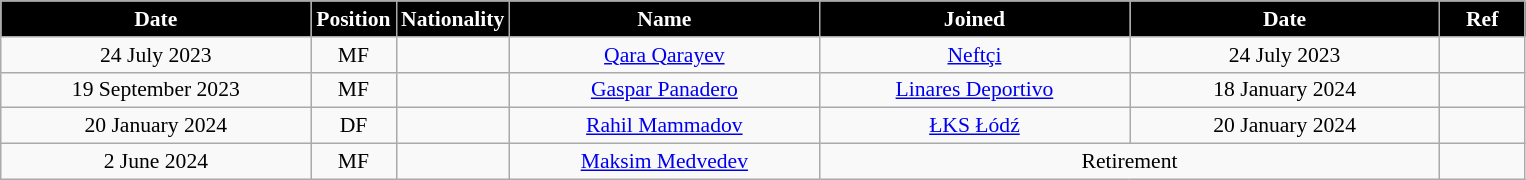<table class="wikitable"  style="text-align:center; font-size:90%; ">
<tr>
<th style="background:#000000; color:#fff; width:200px;">Date</th>
<th style="background:#000000; color:#fff; width:50px;">Position</th>
<th style="background:#000000; color:#fff; width:50px;">Nationality</th>
<th style="background:#000000; color:#fff; width:200px;">Name</th>
<th style="background:#000000; color:#fff; width:200px;">Joined</th>
<th style="background:#000000; color:#fff; width:200px;">Date</th>
<th style="background:#000000; color:#fff; width:50px;">Ref</th>
</tr>
<tr>
<td>24 July 2023</td>
<td>MF</td>
<td></td>
<td><a href='#'>Qara Qarayev</a></td>
<td><a href='#'>Neftçi</a></td>
<td>24 July 2023</td>
<td></td>
</tr>
<tr>
<td>19 September 2023</td>
<td>MF</td>
<td></td>
<td><a href='#'>Gaspar Panadero</a></td>
<td><a href='#'>Linares Deportivo</a></td>
<td>18 January 2024</td>
<td></td>
</tr>
<tr>
<td>20 January 2024</td>
<td>DF</td>
<td></td>
<td><a href='#'>Rahil Mammadov</a></td>
<td><a href='#'>ŁKS Łódź</a></td>
<td>20 January 2024</td>
<td></td>
</tr>
<tr>
<td>2 June 2024</td>
<td>MF</td>
<td></td>
<td><a href='#'>Maksim Medvedev</a></td>
<td colspan="2">Retirement</td>
<td></td>
</tr>
</table>
